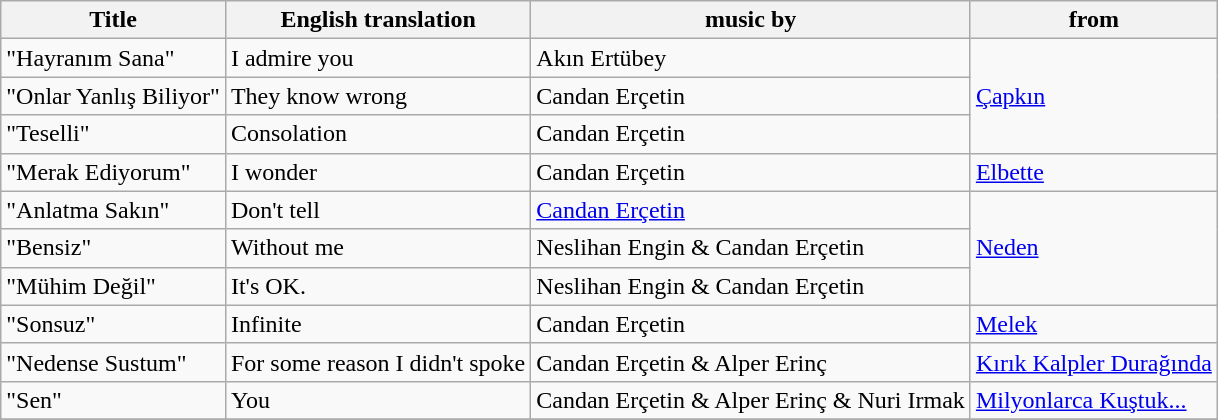<table class="wikitable">
<tr>
<th>Title</th>
<th>English translation</th>
<th>music by</th>
<th>from</th>
</tr>
<tr>
<td>"Hayranım Sana"</td>
<td>I admire you</td>
<td>Akın Ertübey</td>
<td rowspan="3"><a href='#'>Çapkın</a></td>
</tr>
<tr>
<td>"Onlar Yanlış Biliyor"</td>
<td>They know wrong</td>
<td>Candan Erçetin</td>
</tr>
<tr>
<td>"Teselli"</td>
<td>Consolation</td>
<td>Candan Erçetin</td>
</tr>
<tr>
<td>"Merak Ediyorum"</td>
<td>I wonder</td>
<td>Candan Erçetin</td>
<td><a href='#'>Elbette</a></td>
</tr>
<tr>
<td>"Anlatma Sakın"</td>
<td>Don't tell</td>
<td><a href='#'>Candan Erçetin</a></td>
<td rowspan="3"><a href='#'>Neden</a></td>
</tr>
<tr>
<td>"Bensiz"</td>
<td>Without me</td>
<td>Neslihan Engin & Candan Erçetin</td>
</tr>
<tr>
<td>"Mühim Değil"</td>
<td>It's OK.</td>
<td>Neslihan Engin & Candan Erçetin</td>
</tr>
<tr>
<td>"Sonsuz"</td>
<td>Infinite</td>
<td>Candan Erçetin</td>
<td><a href='#'>Melek</a></td>
</tr>
<tr>
<td>"Nedense Sustum"</td>
<td>For some reason I didn't spoke</td>
<td>Candan Erçetin & Alper Erinç</td>
<td><a href='#'>Kırık Kalpler Durağında</a></td>
</tr>
<tr>
<td>"Sen"</td>
<td>You</td>
<td>Candan Erçetin & Alper Erinç & Nuri Irmak</td>
<td><a href='#'>Milyonlarca Kuştuk...</a></td>
</tr>
<tr>
</tr>
</table>
